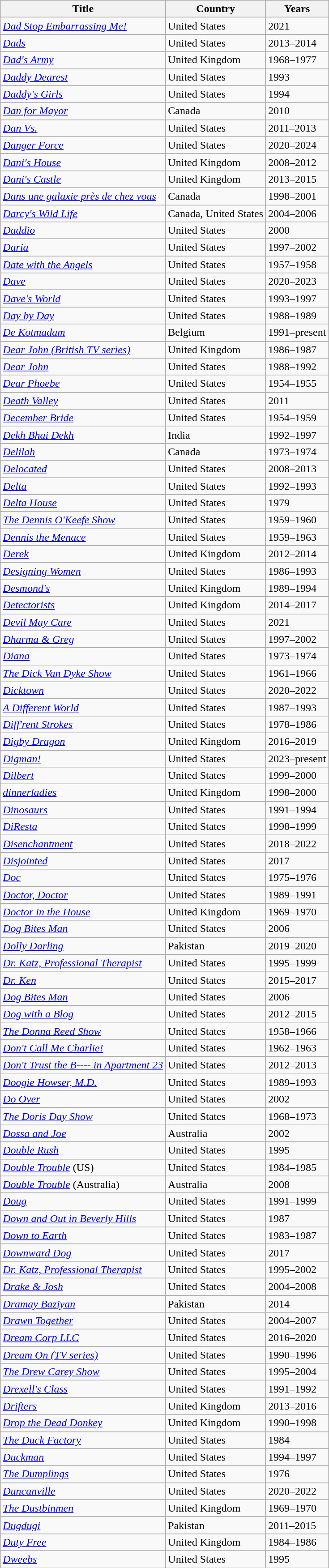<table class="wikitable sortable">
<tr>
<th>Title</th>
<th>Country</th>
<th>Years</th>
</tr>
<tr>
<td><em><a href='#'>Dad Stop Embarrassing Me!</a></em></td>
<td>United States</td>
<td>2021</td>
</tr>
<tr>
</tr>
<tr>
<td><em><a href='#'>Dads</a></em></td>
<td>United States</td>
<td>2013–2014</td>
</tr>
<tr>
<td><em><a href='#'>Dad's Army</a></em></td>
<td>United Kingdom</td>
<td>1968–1977</td>
</tr>
<tr>
<td><em><a href='#'>Daddy Dearest</a></em></td>
<td>United States</td>
<td>1993</td>
</tr>
<tr>
<td><em><a href='#'>Daddy's Girls</a></em></td>
<td>United States</td>
<td>1994</td>
</tr>
<tr>
<td><em><a href='#'>Dan for Mayor</a></em></td>
<td>Canada</td>
<td>2010</td>
</tr>
<tr>
<td><em><a href='#'>Dan Vs.</a></em></td>
<td>United States</td>
<td>2011–2013</td>
</tr>
<tr>
<td><em><a href='#'>Danger Force</a></em></td>
<td>United States</td>
<td>2020–2024</td>
</tr>
<tr>
<td><em><a href='#'>Dani's House</a></em></td>
<td>United Kingdom</td>
<td>2008–2012</td>
</tr>
<tr>
<td><em><a href='#'>Dani's Castle</a></em></td>
<td>United Kingdom</td>
<td>2013–2015</td>
</tr>
<tr>
<td><em><a href='#'>Dans une galaxie près de chez vous</a></em></td>
<td>Canada</td>
<td>1998–2001</td>
</tr>
<tr>
<td><em><a href='#'>Darcy's Wild Life</a></em></td>
<td>Canada, United States</td>
<td>2004–2006</td>
</tr>
<tr>
<td><em><a href='#'>Daddio</a></em></td>
<td>United States</td>
<td>2000</td>
</tr>
<tr>
<td><em><a href='#'>Daria</a></em></td>
<td>United States</td>
<td>1997–2002</td>
</tr>
<tr>
<td><em><a href='#'>Date with the Angels</a></em></td>
<td>United States</td>
<td>1957–1958</td>
</tr>
<tr>
<td><em><a href='#'>Dave</a></em></td>
<td>United States</td>
<td>2020–2023</td>
</tr>
<tr>
<td><em><a href='#'>Dave's World</a></em></td>
<td>United States</td>
<td>1993–1997</td>
</tr>
<tr>
<td><em><a href='#'>Day by Day</a></em></td>
<td>United States</td>
<td>1988–1989</td>
</tr>
<tr>
<td><em><a href='#'>De Kotmadam</a></em></td>
<td>Belgium</td>
<td>1991–present</td>
</tr>
<tr>
<td><em><a href='#'>Dear John (British TV series)</a></em></td>
<td>United Kingdom</td>
<td>1986–1987</td>
</tr>
<tr>
<td><em><a href='#'>Dear John</a></em></td>
<td>United States</td>
<td>1988–1992</td>
</tr>
<tr>
<td><em><a href='#'>Dear Phoebe</a></em></td>
<td>United States</td>
<td>1954–1955</td>
</tr>
<tr>
<td><em><a href='#'>Death Valley</a></em></td>
<td>United States</td>
<td>2011</td>
</tr>
<tr>
<td><em><a href='#'>December Bride</a></em></td>
<td>United States</td>
<td>1954–1959</td>
</tr>
<tr>
<td><em><a href='#'>Dekh Bhai Dekh</a></em></td>
<td>India</td>
<td>1992–1997</td>
</tr>
<tr>
<td><em><a href='#'>Delilah</a></em></td>
<td>Canada</td>
<td>1973–1974</td>
</tr>
<tr>
<td><em><a href='#'>Delocated</a></em></td>
<td>United States</td>
<td>2008–2013</td>
</tr>
<tr>
<td><em><a href='#'>Delta</a></em></td>
<td>United States</td>
<td>1992–1993</td>
</tr>
<tr>
<td><em><a href='#'>Delta House</a></em></td>
<td>United States</td>
<td>1979</td>
</tr>
<tr>
<td><em><a href='#'>The Dennis O'Keefe Show</a></em></td>
<td>United States</td>
<td>1959–1960</td>
</tr>
<tr>
<td><em><a href='#'>Dennis the Menace</a></em></td>
<td>United States</td>
<td>1959–1963</td>
</tr>
<tr>
<td><em><a href='#'>Derek</a></em></td>
<td>United Kingdom</td>
<td>2012–2014</td>
</tr>
<tr>
<td><em><a href='#'>Designing Women</a></em></td>
<td>United States</td>
<td>1986–1993</td>
</tr>
<tr>
<td><em><a href='#'>Desmond's</a></em></td>
<td>United Kingdom</td>
<td>1989–1994</td>
</tr>
<tr>
<td><em><a href='#'>Detectorists</a></em></td>
<td>United Kingdom</td>
<td>2014–2017</td>
</tr>
<tr>
<td><em><a href='#'>Devil May Care</a></em></td>
<td>United States</td>
<td>2021</td>
</tr>
<tr>
<td><em><a href='#'>Dharma & Greg</a></em></td>
<td>United States</td>
<td>1997–2002</td>
</tr>
<tr>
<td><em><a href='#'>Diana</a></em></td>
<td>United States</td>
<td>1973–1974</td>
</tr>
<tr>
<td><em><a href='#'>The Dick Van Dyke Show</a></em></td>
<td>United States</td>
<td>1961–1966</td>
</tr>
<tr>
<td><em><a href='#'>Dicktown</a></em></td>
<td>United States</td>
<td>2020–2022</td>
</tr>
<tr>
<td><em><a href='#'>A Different World</a></em></td>
<td>United States</td>
<td>1987–1993</td>
</tr>
<tr>
<td><em><a href='#'>Diff'rent Strokes</a></em></td>
<td>United States</td>
<td>1978–1986</td>
</tr>
<tr>
<td><em><a href='#'>Digby Dragon</a></em></td>
<td>United Kingdom</td>
<td>2016–2019</td>
</tr>
<tr>
<td><em><a href='#'>Digman!</a></em></td>
<td>United States</td>
<td>2023–present</td>
</tr>
<tr>
<td><em><a href='#'>Dilbert</a></em></td>
<td>United States</td>
<td>1999–2000</td>
</tr>
<tr>
<td><em><a href='#'>dinnerladies</a></em></td>
<td>United Kingdom</td>
<td>1998–2000</td>
</tr>
<tr>
<td><em><a href='#'>Dinosaurs</a></em></td>
<td>United States</td>
<td>1991–1994</td>
</tr>
<tr>
<td><em><a href='#'>DiResta</a></em></td>
<td>United States</td>
<td>1998–1999</td>
</tr>
<tr>
<td><em><a href='#'>Disenchantment</a></em></td>
<td>United States</td>
<td>2018–2022</td>
</tr>
<tr>
<td><em><a href='#'>Disjointed</a></em></td>
<td>United States</td>
<td>2017</td>
</tr>
<tr>
<td><em><a href='#'>Doc</a></em></td>
<td>United States</td>
<td>1975–1976</td>
</tr>
<tr>
<td><em><a href='#'>Doctor, Doctor</a></em></td>
<td>United States</td>
<td>1989–1991</td>
</tr>
<tr>
<td><em><a href='#'>Doctor in the House</a></em></td>
<td>United Kingdom</td>
<td>1969–1970</td>
</tr>
<tr>
<td><em><a href='#'>Dog Bites Man</a></em></td>
<td>United States</td>
<td>2006</td>
</tr>
<tr>
<td><em><a href='#'>Dolly Darling</a></em></td>
<td>Pakistan</td>
<td>2019–2020</td>
</tr>
<tr>
<td><em><a href='#'>Dr. Katz, Professional Therapist</a></em></td>
<td>United States</td>
<td>1995–1999</td>
</tr>
<tr>
<td><em><a href='#'>Dr. Ken</a></em></td>
<td>United States</td>
<td>2015–2017</td>
</tr>
<tr>
<td><em><a href='#'>Dog Bites Man</a></em></td>
<td>United States</td>
<td>2006</td>
</tr>
<tr>
<td><em><a href='#'>Dog with a Blog</a></em></td>
<td>United States</td>
<td>2012–2015</td>
</tr>
<tr>
<td><em><a href='#'>The Donna Reed Show</a></em></td>
<td>United States</td>
<td>1958–1966</td>
</tr>
<tr>
<td><em><a href='#'>Don't Call Me Charlie!</a></em></td>
<td>United States</td>
<td>1962–1963</td>
</tr>
<tr>
<td><em><a href='#'>Don't Trust the B---- in Apartment 23</a></em></td>
<td>United States</td>
<td>2012–2013</td>
</tr>
<tr>
<td><em><a href='#'>Doogie Howser, M.D.</a></em></td>
<td>United States</td>
<td>1989–1993</td>
</tr>
<tr>
<td><em><a href='#'>Do Over</a></em></td>
<td>United States</td>
<td>2002</td>
</tr>
<tr>
<td><em><a href='#'>The Doris Day Show</a></em></td>
<td>United States</td>
<td>1968–1973</td>
</tr>
<tr>
<td><em><a href='#'>Dossa and Joe</a></em></td>
<td>Australia</td>
<td>2002</td>
</tr>
<tr>
<td><em><a href='#'>Double Rush</a></em></td>
<td>United States</td>
<td>1995</td>
</tr>
<tr>
<td><em><a href='#'>Double Trouble</a></em> (US)</td>
<td>United States</td>
<td>1984–1985</td>
</tr>
<tr>
<td><em><a href='#'>Double Trouble</a></em> (Australia)</td>
<td>Australia</td>
<td>2008</td>
</tr>
<tr>
<td><em><a href='#'>Doug</a></em></td>
<td>United States</td>
<td>1991–1999</td>
</tr>
<tr>
<td><em><a href='#'>Down and Out in Beverly Hills</a></em></td>
<td>United States</td>
<td>1987</td>
</tr>
<tr>
<td><em><a href='#'>Down to Earth</a></em></td>
<td>United States</td>
<td>1983–1987</td>
</tr>
<tr>
<td><em><a href='#'>Downward Dog</a></em></td>
<td>United States</td>
<td>2017</td>
</tr>
<tr>
<td><em><a href='#'>Dr. Katz, Professional Therapist</a></em></td>
<td>United States</td>
<td>1995–2002</td>
</tr>
<tr>
<td><em><a href='#'>Drake & Josh</a></em></td>
<td>United States</td>
<td>2004–2008</td>
</tr>
<tr>
<td><em><a href='#'>Dramay Baziyan</a></em></td>
<td>Pakistan</td>
<td>2014</td>
</tr>
<tr>
<td><em><a href='#'>Drawn Together</a></em></td>
<td>United States</td>
<td>2004–2007</td>
</tr>
<tr>
<td><em><a href='#'>Dream Corp LLC</a></em></td>
<td>United States</td>
<td>2016–2020</td>
</tr>
<tr>
<td><em><a href='#'>Dream On (TV series)</a></em></td>
<td>United States</td>
<td>1990–1996</td>
</tr>
<tr>
<td><em><a href='#'>The Drew Carey Show</a></em></td>
<td>United States</td>
<td>1995–2004</td>
</tr>
<tr>
<td><em><a href='#'>Drexell's Class</a></em></td>
<td>United States</td>
<td>1991–1992</td>
</tr>
<tr>
<td><em><a href='#'>Drifters</a></em></td>
<td>United Kingdom</td>
<td>2013–2016</td>
</tr>
<tr>
<td><em><a href='#'>Drop the Dead Donkey</a></em></td>
<td>United Kingdom</td>
<td>1990–1998</td>
</tr>
<tr>
<td><em><a href='#'>The Duck Factory</a></em></td>
<td>United States</td>
<td>1984</td>
</tr>
<tr>
<td><em><a href='#'>Duckman</a></em></td>
<td>United States</td>
<td>1994–1997</td>
</tr>
<tr>
<td><em><a href='#'>The Dumplings</a></em></td>
<td>United States</td>
<td>1976</td>
</tr>
<tr>
<td><em><a href='#'>Duncanville</a></em></td>
<td>United States</td>
<td>2020–2022</td>
</tr>
<tr>
<td><em><a href='#'>The Dustbinmen</a></em></td>
<td>United Kingdom</td>
<td>1969–1970</td>
</tr>
<tr>
<td><em><a href='#'>Dugdugi</a></em></td>
<td>Pakistan</td>
<td>2011–2015</td>
</tr>
<tr>
<td><em><a href='#'>Duty Free</a></em></td>
<td>United Kingdom</td>
<td>1984–1986</td>
</tr>
<tr>
<td><em><a href='#'>Dweebs</a></em></td>
<td>United States</td>
<td>1995</td>
</tr>
</table>
